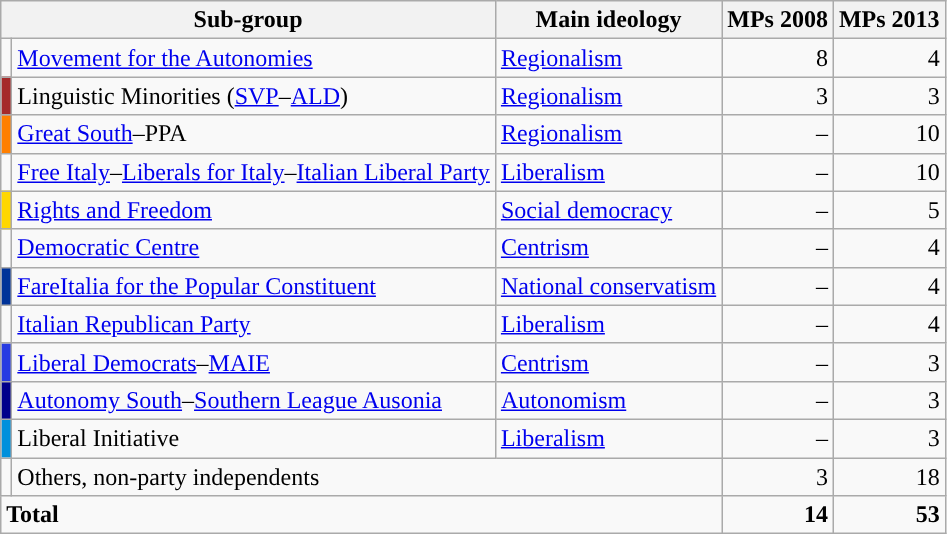<table class="wikitable" style="font-size:100%">
<tr>
<th colspan=2>Sub-group</th>
<th>Main ideology</th>
<th>MPs 2008</th>
<th>MPs 2013</th>
</tr>
<tr>
<td></td>
<td><a href='#'>Movement for the Autonomies</a></td>
<td><a href='#'>Regionalism</a></td>
<td align=right>8</td>
<td align=right>4</td>
</tr>
<tr>
<td bgcolor="brown"></td>
<td>Linguistic Minorities (<a href='#'>SVP</a>–<a href='#'>ALD</a>)</td>
<td><a href='#'>Regionalism</a></td>
<td align=right>3</td>
<td align=right>3</td>
</tr>
<tr>
<td bgcolor="#FF7F00"></td>
<td><a href='#'>Great South</a>–PPA</td>
<td><a href='#'>Regionalism</a></td>
<td align=right>–</td>
<td align=right>10</td>
</tr>
<tr>
<td></td>
<td><a href='#'>Free Italy</a>–<a href='#'>Liberals for Italy</a>–<a href='#'>Italian Liberal Party</a></td>
<td><a href='#'>Liberalism</a></td>
<td align=right>–</td>
<td align=right>10</td>
</tr>
<tr>
<td bgcolor="gold"></td>
<td><a href='#'>Rights and Freedom</a></td>
<td><a href='#'>Social democracy</a></td>
<td align=right>–</td>
<td align=right>5</td>
</tr>
<tr>
<td></td>
<td><a href='#'>Democratic Centre</a></td>
<td><a href='#'>Centrism</a></td>
<td align=right>–</td>
<td align=right>4</td>
</tr>
<tr>
<td bgcolor="#003399"></td>
<td><a href='#'>FareItalia for the Popular Constituent</a></td>
<td><a href='#'>National conservatism</a></td>
<td align=right>–</td>
<td align=right>4</td>
</tr>
<tr>
<td></td>
<td><a href='#'>Italian Republican Party</a></td>
<td><a href='#'>Liberalism</a></td>
<td align=right>–</td>
<td align=right>4</td>
</tr>
<tr>
<td bgcolor="#273BE2"></td>
<td><a href='#'>Liberal Democrats</a>–<a href='#'>MAIE</a></td>
<td><a href='#'>Centrism</a></td>
<td align=right>–</td>
<td align=right>3</td>
</tr>
<tr>
<td bgcolor="darkblue"></td>
<td><a href='#'>Autonomy South</a>–<a href='#'>Southern League Ausonia</a></td>
<td><a href='#'>Autonomism</a></td>
<td align=right>–</td>
<td align=right>3</td>
</tr>
<tr>
<td bgcolor="#0090DC"></td>
<td>Liberal Initiative</td>
<td><a href='#'>Liberalism</a></td>
<td align=right>–</td>
<td align=right>3</td>
</tr>
<tr>
<td></td>
<td colspan=2>Others, non-party independents</td>
<td align=right>3</td>
<td align=right>18</td>
</tr>
<tr>
<td colspan=3><strong>Total</strong></td>
<td align=right><strong>14</strong></td>
<td align=right><strong>53</strong></td>
</tr>
</table>
